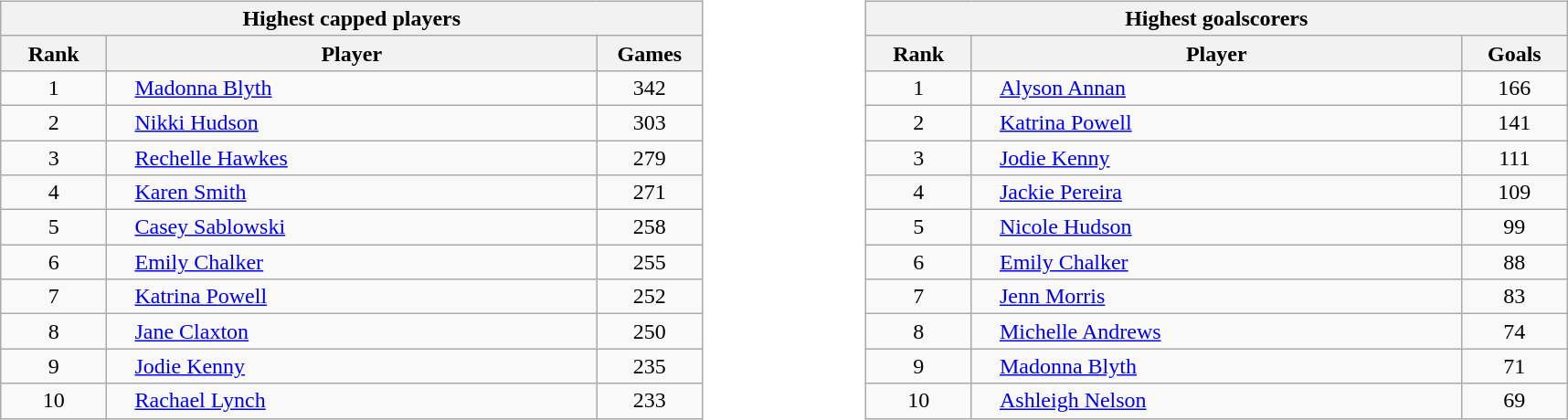<table width="100%">
<tr>
<td width="50%" valign="top" align="center"><br><table class="wikitable" style="text-align: center;">
<tr>
<th colspan=3 style="background-color: ;">Highest capped players</th>
</tr>
<tr>
<th style="width: 70px;">Rank</th>
<th style="width: 350px;">Player</th>
<th style="width: 70px;">Games</th>
</tr>
<tr>
<td>1</td>
<td style="text-align: left; padding-left: 20px;"><a href='#'>Madonna Blyth</a></td>
<td>342</td>
</tr>
<tr>
<td>2</td>
<td style="text-align: left; padding-left: 20px;"><a href='#'>Nikki Hudson</a></td>
<td>303</td>
</tr>
<tr>
<td>3</td>
<td style="text-align: left; padding-left: 20px;"><a href='#'>Rechelle Hawkes</a></td>
<td>279</td>
</tr>
<tr>
<td>4</td>
<td style="text-align: left; padding-left: 20px;"><a href='#'>Karen Smith</a></td>
<td>271</td>
</tr>
<tr>
<td>5</td>
<td style="text-align: left; padding-left: 20px;"><a href='#'>Casey Sablowski</a></td>
<td>258</td>
</tr>
<tr>
<td>6</td>
<td style="text-align: left; padding-left: 20px;"><a href='#'>Emily Chalker</a></td>
<td>255</td>
</tr>
<tr>
<td>7</td>
<td style="text-align: left; padding-left: 20px;"><a href='#'>Katrina Powell</a></td>
<td>252</td>
</tr>
<tr>
<td>8</td>
<td style="text-align: left; padding-left: 20px;"><a href='#'>Jane Claxton</a></td>
<td>250</td>
</tr>
<tr>
<td>9</td>
<td style="text-align: left; padding-left: 20px;"><a href='#'>Jodie Kenny</a></td>
<td>235</td>
</tr>
<tr>
<td>10</td>
<td style="text-align: left; padding-left: 20px;"><a href='#'>Rachael Lynch</a></td>
<td>233</td>
</tr>
</table>
</td>
<td width="50%" valign="top" align="center"><br><table class="wikitable" style="text-align: center;">
<tr>
<th colspan=3 style="background-color: ;">Highest goalscorers</th>
</tr>
<tr>
<th style="width: 70px;">Rank</th>
<th style="width: 350px;">Player</th>
<th style="width: 70px;">Goals</th>
</tr>
<tr>
<td>1</td>
<td style="text-align: left; padding-left: 20px;"><a href='#'>Alyson Annan</a></td>
<td>166</td>
</tr>
<tr>
<td>2</td>
<td style="text-align: left; padding-left: 20px;"><a href='#'>Katrina Powell</a></td>
<td>141</td>
</tr>
<tr>
<td>3</td>
<td style="text-align: left; padding-left: 20px;"><a href='#'>Jodie Kenny</a></td>
<td>111</td>
</tr>
<tr>
<td>4</td>
<td style="text-align: left; padding-left: 20px;"><a href='#'>Jackie Pereira</a></td>
<td>109</td>
</tr>
<tr>
<td>5</td>
<td style="text-align: left; padding-left: 20px;"><a href='#'>Nicole Hudson</a></td>
<td>99</td>
</tr>
<tr>
<td>6</td>
<td style="text-align: left; padding-left: 20px;"><a href='#'>Emily Chalker</a></td>
<td>88</td>
</tr>
<tr>
<td>7</td>
<td style="text-align: left; padding-left: 20px;"><a href='#'>Jenn Morris</a></td>
<td>83</td>
</tr>
<tr>
<td>8</td>
<td style="text-align: left; padding-left: 20px;"><a href='#'>Michelle Andrews</a></td>
<td>74</td>
</tr>
<tr>
<td>9</td>
<td style="text-align: left; padding-left: 20px;"><a href='#'>Madonna Blyth</a></td>
<td>71</td>
</tr>
<tr>
<td>10</td>
<td style="text-align: left; padding-left: 20px;"><a href='#'>Ashleigh Nelson</a></td>
<td>69</td>
</tr>
</table>
</td>
</tr>
</table>
